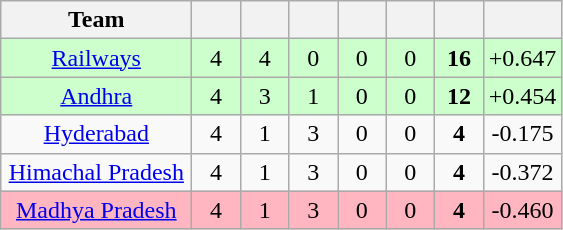<table class="wikitable" style="text-align:center">
<tr>
<th style="width:120px">Team</th>
<th style="width:25px"></th>
<th style="width:25px"></th>
<th style="width:25px"></th>
<th style="width:25px"></th>
<th style="width:25px"></th>
<th style="width:25px"></th>
<th style="width:40px;"></th>
</tr>
<tr style="background-color:#cfc">
<td><a href='#'>Railways</a></td>
<td>4</td>
<td>4</td>
<td>0</td>
<td>0</td>
<td>0</td>
<td><strong>16</strong></td>
<td>+0.647</td>
</tr>
<tr style="background-color:#cfc">
<td><a href='#'>Andhra</a></td>
<td>4</td>
<td>3</td>
<td>1</td>
<td>0</td>
<td>0</td>
<td><strong>12</strong></td>
<td>+0.454</td>
</tr>
<tr>
<td><a href='#'>Hyderabad</a></td>
<td>4</td>
<td>1</td>
<td>3</td>
<td>0</td>
<td>0</td>
<td><strong>4</strong></td>
<td>-0.175</td>
</tr>
<tr>
<td><a href='#'>Himachal Pradesh</a></td>
<td>4</td>
<td>1</td>
<td>3</td>
<td>0</td>
<td>0</td>
<td><strong>4</strong></td>
<td>-0.372</td>
</tr>
<tr style="background-color:lightpink">
<td><a href='#'>Madhya Pradesh</a></td>
<td>4</td>
<td>1</td>
<td>3</td>
<td>0</td>
<td>0</td>
<td><strong>4</strong></td>
<td>-0.460</td>
</tr>
</table>
